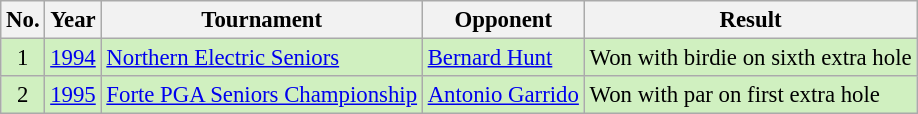<table class="wikitable" style="font-size:95%;">
<tr>
<th>No.</th>
<th>Year</th>
<th>Tournament</th>
<th>Opponent</th>
<th>Result</th>
</tr>
<tr style="background:#D0F0C0;">
<td align=center>1</td>
<td><a href='#'>1994</a></td>
<td><a href='#'>Northern Electric Seniors</a></td>
<td> <a href='#'>Bernard Hunt</a></td>
<td>Won with birdie on sixth extra hole</td>
</tr>
<tr style="background:#D0F0C0;">
<td align=center>2</td>
<td><a href='#'>1995</a></td>
<td><a href='#'>Forte PGA Seniors Championship</a></td>
<td> <a href='#'>Antonio Garrido</a></td>
<td>Won with par on first extra hole</td>
</tr>
</table>
